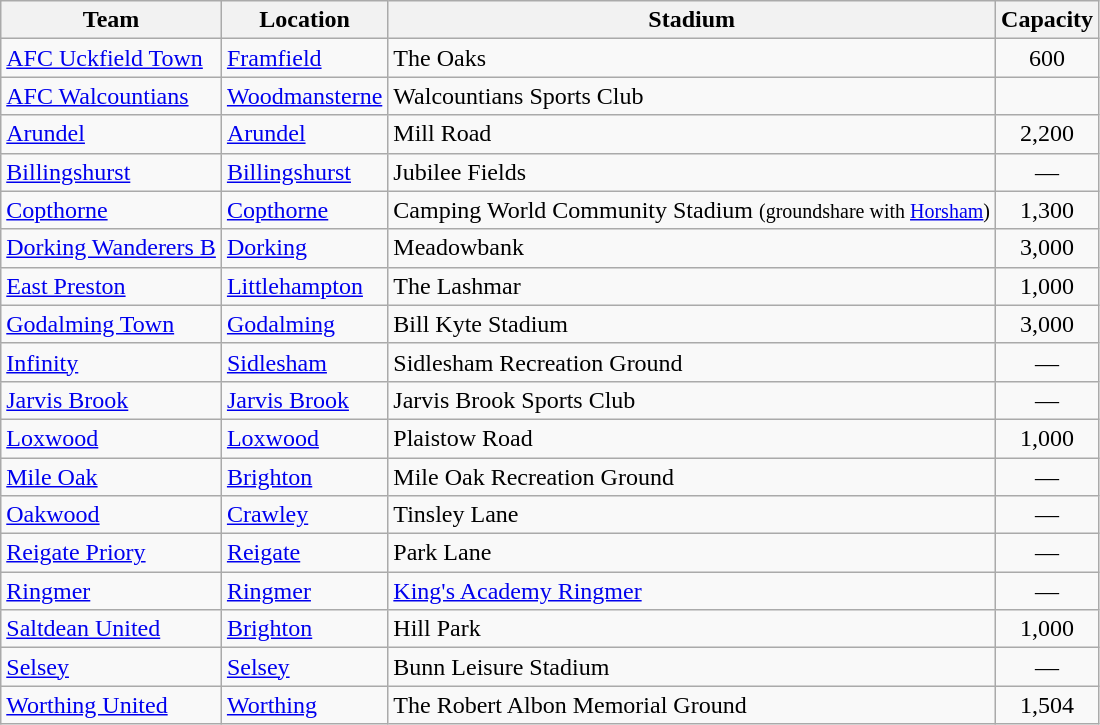<table class="wikitable sortable">
<tr>
<th>Team</th>
<th>Location</th>
<th>Stadium</th>
<th>Capacity</th>
</tr>
<tr>
<td><a href='#'>AFC Uckfield Town</a></td>
<td><a href='#'>Framfield</a></td>
<td>The Oaks</td>
<td align="center">600</td>
</tr>
<tr>
<td><a href='#'>AFC Walcountians</a></td>
<td><a href='#'>Woodmansterne</a></td>
<td>Walcountians Sports Club</td>
<td align="center"></td>
</tr>
<tr>
<td><a href='#'>Arundel</a></td>
<td><a href='#'>Arundel</a></td>
<td>Mill Road</td>
<td align="center">2,200</td>
</tr>
<tr>
<td><a href='#'>Billingshurst</a></td>
<td><a href='#'>Billingshurst</a></td>
<td>Jubilee Fields</td>
<td align="center">—</td>
</tr>
<tr>
<td><a href='#'>Copthorne</a></td>
<td><a href='#'>Copthorne</a></td>
<td>Camping World Community Stadium <small>(groundshare with <a href='#'>Horsham</a>)</small></td>
<td align="center">1,300</td>
</tr>
<tr>
<td><a href='#'>Dorking Wanderers B</a></td>
<td><a href='#'>Dorking</a></td>
<td>Meadowbank</td>
<td align="center">3,000</td>
</tr>
<tr>
<td><a href='#'>East Preston</a></td>
<td><a href='#'>Littlehampton</a> </td>
<td>The Lashmar</td>
<td align="center">1,000</td>
</tr>
<tr>
<td><a href='#'>Godalming Town</a></td>
<td><a href='#'>Godalming</a></td>
<td>Bill Kyte Stadium</td>
<td align="center">3,000</td>
</tr>
<tr>
<td><a href='#'>Infinity</a></td>
<td><a href='#'>Sidlesham</a></td>
<td>Sidlesham Recreation Ground</td>
<td align="center">—</td>
</tr>
<tr>
<td><a href='#'>Jarvis Brook</a></td>
<td><a href='#'>Jarvis Brook</a></td>
<td>Jarvis Brook Sports Club</td>
<td align="center">—</td>
</tr>
<tr>
<td><a href='#'>Loxwood</a></td>
<td><a href='#'>Loxwood</a></td>
<td>Plaistow Road</td>
<td align="center">1,000</td>
</tr>
<tr>
<td><a href='#'>Mile Oak</a></td>
<td><a href='#'>Brighton</a> </td>
<td>Mile Oak Recreation Ground</td>
<td align="center">—</td>
</tr>
<tr>
<td><a href='#'>Oakwood</a></td>
<td><a href='#'>Crawley</a> </td>
<td>Tinsley Lane</td>
<td align="center">—</td>
</tr>
<tr>
<td><a href='#'>Reigate Priory</a></td>
<td><a href='#'>Reigate</a></td>
<td>Park Lane</td>
<td align="center">—</td>
</tr>
<tr>
<td><a href='#'>Ringmer</a></td>
<td><a href='#'>Ringmer</a></td>
<td><a href='#'>King's Academy Ringmer</a></td>
<td align="center">—</td>
</tr>
<tr>
<td><a href='#'>Saltdean United</a></td>
<td><a href='#'>Brighton</a> </td>
<td>Hill Park</td>
<td align="center">1,000</td>
</tr>
<tr>
<td><a href='#'>Selsey</a></td>
<td><a href='#'>Selsey</a></td>
<td>Bunn Leisure Stadium</td>
<td align="center">—</td>
</tr>
<tr>
<td><a href='#'>Worthing United</a></td>
<td><a href='#'>Worthing</a> </td>
<td>The Robert Albon Memorial Ground</td>
<td align="center">1,504</td>
</tr>
</table>
